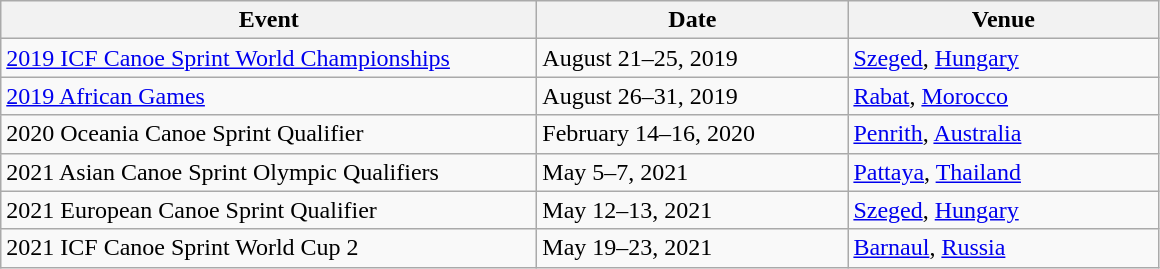<table class=wikitable>
<tr>
<th width=350>Event</th>
<th width=200>Date</th>
<th width=200>Venue</th>
</tr>
<tr>
<td><a href='#'>2019 ICF Canoe Sprint World Championships</a></td>
<td>August 21–25, 2019</td>
<td> <a href='#'>Szeged</a>, <a href='#'>Hungary</a></td>
</tr>
<tr>
<td><a href='#'>2019 African Games</a></td>
<td>August 26–31, 2019</td>
<td> <a href='#'>Rabat</a>, <a href='#'>Morocco</a></td>
</tr>
<tr>
<td>2020 Oceania Canoe Sprint Qualifier</td>
<td>February 14–16, 2020</td>
<td> <a href='#'>Penrith</a>, <a href='#'>Australia</a></td>
</tr>
<tr>
<td>2021 Asian Canoe Sprint Olympic Qualifiers</td>
<td>May 5–7, 2021</td>
<td> <a href='#'>Pattaya</a>, <a href='#'>Thailand</a></td>
</tr>
<tr>
<td>2021 European Canoe Sprint Qualifier</td>
<td>May 12–13, 2021</td>
<td> <a href='#'>Szeged</a>, <a href='#'>Hungary</a></td>
</tr>
<tr>
<td>2021 ICF Canoe Sprint World Cup 2</td>
<td>May 19–23, 2021</td>
<td> <a href='#'>Barnaul</a>, <a href='#'>Russia</a></td>
</tr>
</table>
